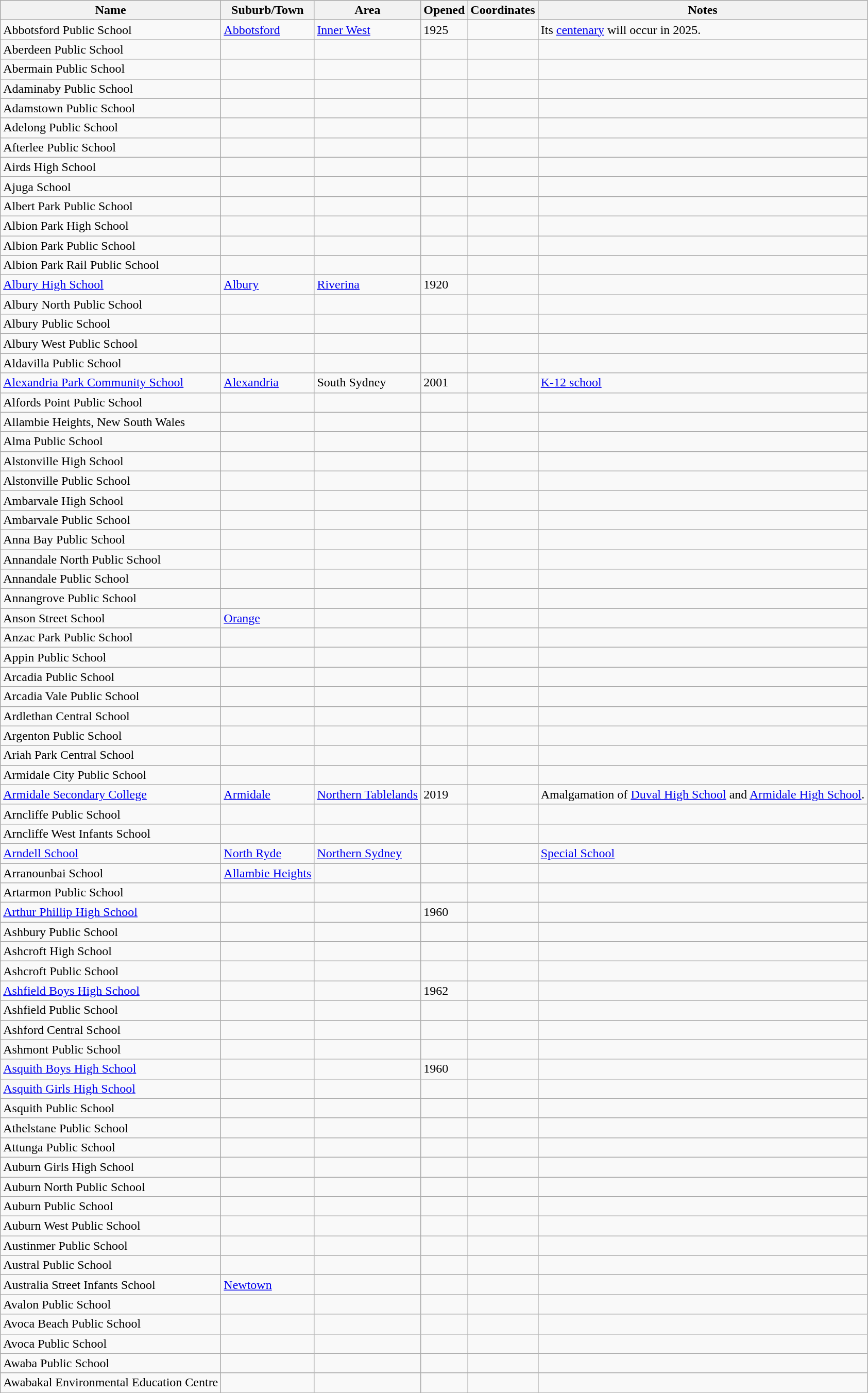<table class="wikitable sortable">
<tr>
<th>Name</th>
<th>Suburb/Town</th>
<th>Area</th>
<th>Opened</th>
<th>Coordinates</th>
<th>Notes</th>
</tr>
<tr>
<td>Abbotsford Public School</td>
<td><a href='#'>Abbotsford</a></td>
<td><a href='#'>Inner West</a></td>
<td>1925</td>
<td></td>
<td>Its <a href='#'>centenary</a> will occur in 2025.</td>
</tr>
<tr>
<td>Aberdeen Public School</td>
<td></td>
<td></td>
<td></td>
<td></td>
<td></td>
</tr>
<tr>
<td>Abermain Public School</td>
<td></td>
<td></td>
<td></td>
<td></td>
<td></td>
</tr>
<tr>
<td>Adaminaby Public School</td>
<td></td>
<td></td>
<td></td>
<td></td>
<td></td>
</tr>
<tr>
<td>Adamstown Public School</td>
<td></td>
<td></td>
<td></td>
<td></td>
<td></td>
</tr>
<tr>
<td>Adelong Public School</td>
<td></td>
<td></td>
<td></td>
<td></td>
<td></td>
</tr>
<tr>
<td>Afterlee Public School</td>
<td></td>
<td></td>
<td></td>
<td></td>
<td></td>
</tr>
<tr>
<td>Airds High School</td>
<td></td>
<td></td>
<td></td>
<td></td>
<td></td>
</tr>
<tr>
<td>Ajuga School</td>
<td></td>
<td></td>
<td></td>
<td></td>
<td></td>
</tr>
<tr>
<td>Albert Park Public School</td>
<td></td>
<td></td>
<td></td>
<td></td>
<td></td>
</tr>
<tr>
<td>Albion Park High School</td>
<td></td>
<td></td>
<td></td>
<td></td>
<td></td>
</tr>
<tr>
<td>Albion Park Public School</td>
<td></td>
<td></td>
<td></td>
<td></td>
<td></td>
</tr>
<tr>
<td>Albion Park Rail Public School</td>
<td></td>
<td></td>
<td></td>
<td></td>
<td></td>
</tr>
<tr>
<td><a href='#'>Albury High School</a></td>
<td><a href='#'>Albury</a></td>
<td><a href='#'>Riverina</a></td>
<td>1920</td>
<td></td>
<td></td>
</tr>
<tr>
<td>Albury North Public School</td>
<td></td>
<td></td>
<td></td>
<td></td>
<td></td>
</tr>
<tr>
<td>Albury Public School</td>
<td></td>
<td></td>
<td></td>
<td></td>
<td></td>
</tr>
<tr>
<td>Albury West Public School</td>
<td></td>
<td></td>
<td></td>
<td></td>
<td></td>
</tr>
<tr>
<td>Aldavilla Public School</td>
<td></td>
<td></td>
<td></td>
<td></td>
<td></td>
</tr>
<tr>
<td><a href='#'>Alexandria Park Community School</a></td>
<td><a href='#'>Alexandria</a></td>
<td>South Sydney</td>
<td>2001</td>
<td></td>
<td><a href='#'>K-12 school</a></td>
</tr>
<tr>
<td>Alfords Point Public School</td>
<td></td>
<td></td>
<td></td>
<td></td>
<td></td>
</tr>
<tr>
<td>Allambie Heights, New South Wales</td>
<td></td>
<td></td>
<td></td>
<td></td>
<td></td>
</tr>
<tr>
<td>Alma Public School</td>
<td></td>
<td></td>
<td></td>
<td></td>
<td></td>
</tr>
<tr>
<td>Alstonville High School</td>
<td></td>
<td></td>
<td></td>
<td></td>
<td></td>
</tr>
<tr>
<td>Alstonville Public School</td>
<td></td>
<td></td>
<td></td>
<td></td>
<td></td>
</tr>
<tr>
<td>Ambarvale High School</td>
<td></td>
<td></td>
<td></td>
<td></td>
<td></td>
</tr>
<tr>
<td>Ambarvale Public School</td>
<td></td>
<td></td>
<td></td>
<td></td>
<td></td>
</tr>
<tr>
<td>Anna Bay Public School</td>
<td></td>
<td></td>
<td></td>
<td></td>
<td></td>
</tr>
<tr>
<td>Annandale North Public School</td>
<td></td>
<td></td>
<td></td>
<td></td>
<td></td>
</tr>
<tr>
<td>Annandale Public School</td>
<td></td>
<td></td>
<td></td>
<td></td>
<td></td>
</tr>
<tr>
<td>Annangrove Public School</td>
<td></td>
<td></td>
<td></td>
<td></td>
<td></td>
</tr>
<tr>
<td>Anson Street School</td>
<td><a href='#'>Orange</a></td>
<td></td>
<td></td>
<td></td>
<td></td>
</tr>
<tr>
<td>Anzac Park Public School</td>
<td></td>
<td></td>
<td></td>
<td></td>
<td></td>
</tr>
<tr>
<td>Appin Public School</td>
<td></td>
<td></td>
<td></td>
<td></td>
<td></td>
</tr>
<tr>
<td>Arcadia Public School</td>
<td></td>
<td></td>
<td></td>
<td></td>
<td></td>
</tr>
<tr>
<td>Arcadia Vale Public School</td>
<td></td>
<td></td>
<td></td>
<td></td>
<td></td>
</tr>
<tr>
<td>Ardlethan Central School</td>
<td></td>
<td></td>
<td></td>
<td></td>
<td></td>
</tr>
<tr>
<td>Argenton Public School</td>
<td></td>
<td></td>
<td></td>
<td></td>
<td></td>
</tr>
<tr>
<td>Ariah Park Central School</td>
<td></td>
<td></td>
<td></td>
<td></td>
<td></td>
</tr>
<tr>
<td>Armidale City Public School</td>
<td></td>
<td></td>
<td></td>
<td></td>
<td></td>
</tr>
<tr>
<td><a href='#'>Armidale Secondary College</a></td>
<td><a href='#'>Armidale</a></td>
<td><a href='#'>Northern Tablelands</a></td>
<td>2019</td>
<td></td>
<td>Amalgamation of <a href='#'>Duval High School</a> and <a href='#'>Armidale High School</a>.</td>
</tr>
<tr>
<td>Arncliffe Public School</td>
<td></td>
<td></td>
<td></td>
<td></td>
<td></td>
</tr>
<tr>
<td>Arncliffe West Infants School</td>
<td></td>
<td></td>
<td></td>
<td></td>
<td></td>
</tr>
<tr>
<td><a href='#'>Arndell School</a></td>
<td><a href='#'>North Ryde</a></td>
<td><a href='#'>Northern Sydney</a></td>
<td></td>
<td></td>
<td><a href='#'>Special School</a></td>
</tr>
<tr>
<td>Arranounbai School</td>
<td><a href='#'>Allambie Heights</a></td>
<td></td>
<td></td>
<td></td>
<td></td>
</tr>
<tr>
<td>Artarmon Public School</td>
<td></td>
<td></td>
<td></td>
<td></td>
<td></td>
</tr>
<tr>
<td><a href='#'>Arthur Phillip High School</a></td>
<td></td>
<td></td>
<td>1960</td>
<td></td>
<td></td>
</tr>
<tr>
<td>Ashbury Public School</td>
<td></td>
<td></td>
<td></td>
<td></td>
<td></td>
</tr>
<tr>
<td>Ashcroft High School</td>
<td></td>
<td></td>
<td></td>
<td></td>
<td></td>
</tr>
<tr>
<td>Ashcroft Public School</td>
<td></td>
<td></td>
<td></td>
<td></td>
<td></td>
</tr>
<tr>
<td><a href='#'>Ashfield Boys High School</a></td>
<td></td>
<td></td>
<td>1962</td>
<td></td>
<td></td>
</tr>
<tr>
<td>Ashfield Public School</td>
<td></td>
<td></td>
<td></td>
<td></td>
<td></td>
</tr>
<tr>
<td>Ashford Central School</td>
<td></td>
<td></td>
<td></td>
<td></td>
<td></td>
</tr>
<tr>
<td>Ashmont Public School</td>
<td></td>
<td></td>
<td></td>
<td></td>
<td></td>
</tr>
<tr>
<td><a href='#'>Asquith Boys High School</a></td>
<td></td>
<td></td>
<td>1960</td>
<td></td>
<td></td>
</tr>
<tr>
<td><a href='#'>Asquith Girls High School</a></td>
<td></td>
<td></td>
<td></td>
<td></td>
<td></td>
</tr>
<tr>
<td>Asquith Public School</td>
<td></td>
<td></td>
<td></td>
<td></td>
<td></td>
</tr>
<tr>
<td>Athelstane Public School</td>
<td></td>
<td></td>
<td></td>
<td></td>
<td></td>
</tr>
<tr>
<td>Attunga Public School</td>
<td></td>
<td></td>
<td></td>
<td></td>
<td></td>
</tr>
<tr>
<td>Auburn Girls High School</td>
<td></td>
<td></td>
<td></td>
<td></td>
<td></td>
</tr>
<tr>
<td>Auburn North Public School</td>
<td></td>
<td></td>
<td></td>
<td></td>
<td></td>
</tr>
<tr>
<td>Auburn Public School</td>
<td></td>
<td></td>
<td></td>
<td></td>
<td></td>
</tr>
<tr>
<td>Auburn West Public School</td>
<td></td>
<td></td>
<td></td>
<td></td>
<td></td>
</tr>
<tr>
<td>Austinmer Public School</td>
<td></td>
<td></td>
<td></td>
<td></td>
<td></td>
</tr>
<tr>
<td>Austral Public School</td>
<td></td>
<td></td>
<td></td>
<td></td>
<td></td>
</tr>
<tr>
<td>Australia Street Infants School</td>
<td><a href='#'>Newtown</a></td>
<td></td>
<td></td>
<td></td>
<td></td>
</tr>
<tr>
<td>Avalon Public School</td>
<td></td>
<td></td>
<td></td>
<td></td>
<td></td>
</tr>
<tr>
<td>Avoca Beach Public School</td>
<td></td>
<td></td>
<td></td>
<td></td>
<td></td>
</tr>
<tr>
<td>Avoca Public School</td>
<td></td>
<td></td>
<td></td>
<td></td>
<td></td>
</tr>
<tr>
<td>Awaba Public School</td>
<td></td>
<td></td>
<td></td>
<td></td>
<td></td>
</tr>
<tr>
<td>Awabakal Environmental Education Centre</td>
<td></td>
<td></td>
<td></td>
<td></td>
<td></td>
</tr>
</table>
